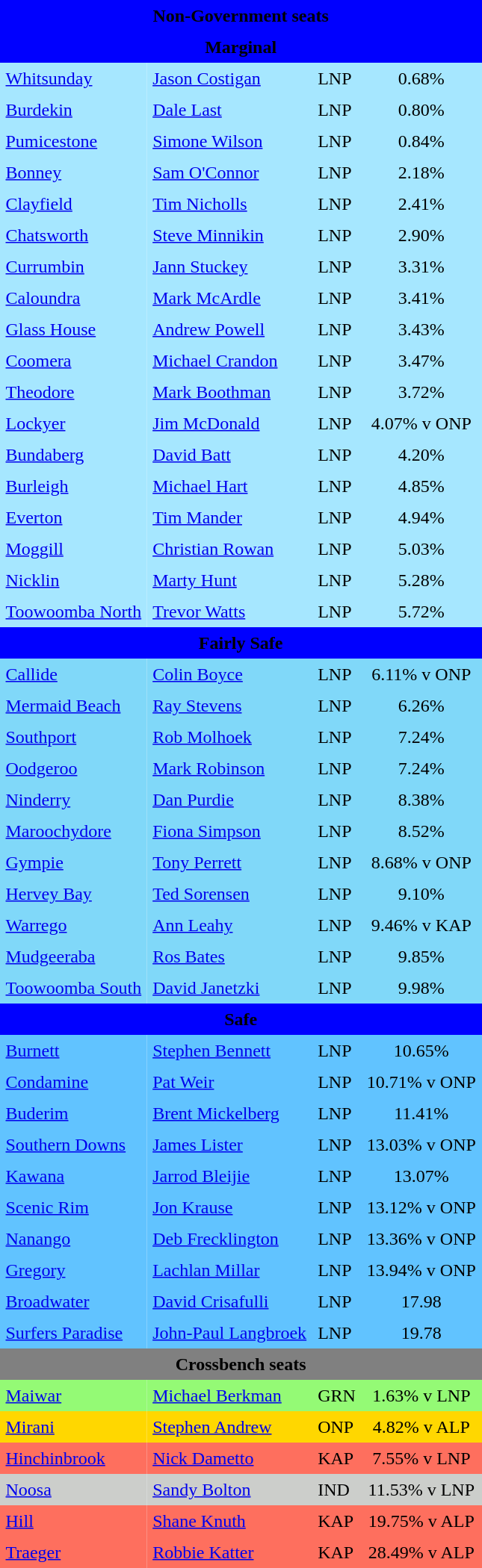<table class="toccolours" cellpadding="5" cellspacing="0" style="float:left; margin-right:.5em; margin-top:.4em; font-size:90 ppt;">
<tr>
<td colspan="4" style="text-align:center; background:blue;"><span><strong>Non-Government seats</strong></span></td>
</tr>
<tr>
<td colspan="4" style="text-align:center; background:blue;"><span><strong>Marginal</strong></span></td>
</tr>
<tr>
<td style="text-align:left; background:#a6e7ff;"><a href='#'>Whitsunday</a></td>
<td style="text-align:left; background:#a6e7ff;"><a href='#'>Jason Costigan</a></td>
<td style="text-align:left; background:#a6e7ff;">LNP</td>
<td style="text-align:center; background:#a6e7ff;">0.68%</td>
</tr>
<tr>
<td style="text-align:left; background:#a6e7ff;"><a href='#'>Burdekin</a></td>
<td style="text-align:left; background:#a6e7ff;"><a href='#'>Dale Last</a></td>
<td style="text-align:left; background:#a6e7ff;">LNP</td>
<td style="text-align:center; background:#a6e7ff;">0.80%</td>
</tr>
<tr>
<td style="text-align:left; background:#a6e7ff;"><a href='#'>Pumicestone</a></td>
<td style="text-align:left; background:#a6e7ff;"><a href='#'>Simone Wilson</a></td>
<td style="text-align:left; background:#a6e7ff;">LNP</td>
<td style="text-align:center; background:#a6e7ff;">0.84%</td>
</tr>
<tr>
<td style="text-align:left; background:#a6e7ff;"><a href='#'>Bonney</a></td>
<td style="text-align:left; background:#a6e7ff;"><a href='#'>Sam O'Connor</a></td>
<td style="text-align:left; background:#a6e7ff;">LNP</td>
<td style="text-align:center; background:#a6e7ff;">2.18%</td>
</tr>
<tr>
<td style="text-align:left; background:#a6e7ff;"><a href='#'>Clayfield</a></td>
<td style="text-align:left; background:#a6e7ff;"><a href='#'>Tim Nicholls</a></td>
<td style="text-align:left; background:#a6e7ff;">LNP</td>
<td style="text-align:center; background:#a6e7ff;">2.41%</td>
</tr>
<tr>
<td style="text-align:left; background:#a6e7ff;"><a href='#'>Chatsworth</a></td>
<td style="text-align:left; background:#a6e7ff;"><a href='#'>Steve Minnikin</a></td>
<td style="text-align:left; background:#a6e7ff;">LNP</td>
<td style="text-align:center; background:#a6e7ff;">2.90%</td>
</tr>
<tr>
<td style="text-align:left; background:#a6e7ff;"><a href='#'>Currumbin</a></td>
<td style="text-align:left; background:#a6e7ff;"><a href='#'>Jann Stuckey</a></td>
<td style="text-align:left; background:#a6e7ff;">LNP</td>
<td style="text-align:center; background:#a6e7ff;">3.31%</td>
</tr>
<tr>
<td style="text-align:left; background:#a6e7ff;"><a href='#'>Caloundra</a></td>
<td style="text-align:left; background:#a6e7ff;"><a href='#'>Mark McArdle</a></td>
<td style="text-align:left; background:#a6e7ff;">LNP</td>
<td style="text-align:center; background:#a6e7ff;">3.41%</td>
</tr>
<tr>
<td style="text-align:left; background:#a6e7ff;"><a href='#'>Glass House</a></td>
<td style="text-align:left; background:#a6e7ff;"><a href='#'>Andrew Powell</a></td>
<td style="text-align:left; background:#a6e7ff;">LNP</td>
<td style="text-align:center; background:#a6e7ff;">3.43%</td>
</tr>
<tr>
<td style="text-align:left; background:#a6e7ff;"><a href='#'>Coomera</a></td>
<td style="text-align:left; background:#a6e7ff;"><a href='#'>Michael Crandon</a></td>
<td style="text-align:left; background:#a6e7ff;">LNP</td>
<td style="text-align:center; background:#a6e7ff;">3.47%</td>
</tr>
<tr>
<td style="text-align:left; background:#a6e7ff;"><a href='#'>Theodore</a></td>
<td style="text-align:left; background:#a6e7ff;"><a href='#'>Mark Boothman</a></td>
<td style="text-align:left; background:#a6e7ff;">LNP</td>
<td style="text-align:center; background:#a6e7ff;">3.72%</td>
</tr>
<tr>
<td style="text-align:left; background:#a6e7ff;"><a href='#'>Lockyer</a></td>
<td style="text-align:left; background:#a6e7ff;"><a href='#'>Jim McDonald</a></td>
<td style="text-align:left; background:#a6e7ff;">LNP</td>
<td style="text-align:center; background:#a6e7ff;">4.07% v ONP</td>
</tr>
<tr>
<td style="text-align:left; background:#a6e7ff;"><a href='#'>Bundaberg</a></td>
<td style="text-align:left; background:#a6e7ff;"><a href='#'>David Batt</a></td>
<td style="text-align:left; background:#a6e7ff;">LNP</td>
<td style="text-align:center; background:#a6e7ff;">4.20%</td>
</tr>
<tr>
<td style="text-align:left; background:#a6e7ff;"><a href='#'>Burleigh</a></td>
<td style="text-align:left; background:#a6e7ff;"><a href='#'>Michael Hart</a></td>
<td style="text-align:left; background:#a6e7ff;">LNP</td>
<td style="text-align:center; background:#a6e7ff;">4.85%</td>
</tr>
<tr>
<td style="text-align:left; background:#a6e7ff;"><a href='#'>Everton</a></td>
<td style="text-align:left; background:#a6e7ff;"><a href='#'>Tim Mander</a></td>
<td style="text-align:left; background:#a6e7ff;">LNP</td>
<td style="text-align:center; background:#a6e7ff;">4.94%</td>
</tr>
<tr>
<td style="text-align:left; background:#a6e7ff;"><a href='#'>Moggill</a></td>
<td style="text-align:left; background:#a6e7ff;"><a href='#'>Christian Rowan</a></td>
<td style="text-align:left; background:#a6e7ff;">LNP</td>
<td style="text-align:center; background:#a6e7ff;">5.03%</td>
</tr>
<tr>
<td style="text-align:left; background:#a6e7ff;"><a href='#'>Nicklin</a></td>
<td style="text-align:left; background:#a6e7ff;"><a href='#'>Marty Hunt</a></td>
<td style="text-align:left; background:#a6e7ff;">LNP</td>
<td style="text-align:center; background:#a6e7ff;">5.28%</td>
</tr>
<tr>
<td style="text-align:left; background:#a6e7ff;"><a href='#'>Toowoomba North</a></td>
<td style="text-align:left; background:#a6e7ff;"><a href='#'>Trevor Watts</a></td>
<td style="text-align:left; background:#a6e7ff;">LNP</td>
<td style="text-align:center; background:#a6e7ff;">5.72%</td>
</tr>
<tr>
<td colspan="4" style="text-align:center; background:blue;"><span><strong>Fairly Safe</strong></span></td>
</tr>
<tr>
<td style="text-align:left; background:#80d8f9;"><a href='#'>Callide</a></td>
<td style="text-align:left; background:#80d8f9;"><a href='#'>Colin Boyce</a></td>
<td style="text-align:left; background:#80d8f9;">LNP</td>
<td style="text-align:center; background:#80d8f9;">6.11% v ONP</td>
</tr>
<tr>
<td style="text-align:left; background:#80d8f9;"><a href='#'>Mermaid Beach</a></td>
<td style="text-align:left; background:#80d8f9;"><a href='#'>Ray Stevens</a></td>
<td style="text-align:left; background:#80d8f9;">LNP</td>
<td style="text-align:center; background:#80d8f9;">6.26%</td>
</tr>
<tr>
<td style="text-align:left; background:#80d8f9;"><a href='#'>Southport</a></td>
<td style="text-align:left; background:#80d8f9;"><a href='#'>Rob Molhoek</a></td>
<td style="text-align:left; background:#80d8f9;">LNP</td>
<td style="text-align:center; background:#80d8f9;">7.24%</td>
</tr>
<tr>
<td style="text-align:left; background:#80d8f9;"><a href='#'>Oodgeroo</a></td>
<td style="text-align:left; background:#80d8f9;"><a href='#'>Mark Robinson</a></td>
<td style="text-align:left; background:#80d8f9;">LNP</td>
<td style="text-align:center; background:#80d8f9;">7.24%</td>
</tr>
<tr>
<td style="text-align:left; background:#80d8f9;"><a href='#'>Ninderry</a></td>
<td style="text-align:left; background:#80d8f9;"><a href='#'>Dan Purdie</a></td>
<td style="text-align:left; background:#80d8f9;">LNP</td>
<td style="text-align:center; background:#80d8f9;">8.38%</td>
</tr>
<tr>
<td style="text-align:left; background:#80d8f9;"><a href='#'>Maroochydore</a></td>
<td style="text-align:left; background:#80d8f9;"><a href='#'>Fiona Simpson</a></td>
<td style="text-align:left; background:#80d8f9;">LNP</td>
<td style="text-align:center; background:#80d8f9;">8.52%</td>
</tr>
<tr>
<td style="text-align:left; background:#80d8f9;"><a href='#'>Gympie</a></td>
<td style="text-align:left; background:#80d8f9;"><a href='#'>Tony Perrett</a></td>
<td style="text-align:left; background:#80d8f9;">LNP</td>
<td style="text-align:center; background:#80d8f9;">8.68% v ONP</td>
</tr>
<tr>
<td style="text-align:left; background:#80d8f9;"><a href='#'>Hervey Bay</a></td>
<td style="text-align:left; background:#80d8f9;"><a href='#'>Ted Sorensen</a></td>
<td style="text-align:left; background:#80d8f9;">LNP</td>
<td style="text-align:center; background:#80d8f9;">9.10%</td>
</tr>
<tr>
<td style="text-align:left; background:#80d8f9;"><a href='#'>Warrego</a></td>
<td style="text-align:left; background:#80d8f9;"><a href='#'>Ann Leahy</a></td>
<td style="text-align:left; background:#80d8f9;">LNP</td>
<td style="text-align:center; background:#80d8f9;">9.46% v KAP</td>
</tr>
<tr>
<td style="text-align:left; background:#80d8f9;"><a href='#'>Mudgeeraba</a></td>
<td style="text-align:left; background:#80d8f9;"><a href='#'>Ros Bates</a></td>
<td style="text-align:left; background:#80d8f9;">LNP</td>
<td style="text-align:center; background:#80d8f9;">9.85%</td>
</tr>
<tr>
<td style="text-align:left; background:#80d8f9;"><a href='#'>Toowoomba South</a></td>
<td style="text-align:left; background:#80d8f9;"><a href='#'>David Janetzki</a></td>
<td style="text-align:left; background:#80d8f9;">LNP</td>
<td style="text-align:center; background:#80d8f9;">9.98%</td>
</tr>
<tr>
<td colspan="4" style="text-align:center; background:blue;"><span><strong>Safe</strong></span></td>
</tr>
<tr>
<td style="text-align:left; background:#61c3ff;"><a href='#'>Burnett</a></td>
<td style="text-align:left; background:#61c3ff;"><a href='#'>Stephen Bennett</a></td>
<td style="text-align:left; background:#61c3ff;">LNP</td>
<td style="text-align:center; background:#61c3ff;">10.65%</td>
</tr>
<tr>
<td style="text-align:left; background:#61c3ff;"><a href='#'>Condamine</a></td>
<td style="text-align:left; background:#61c3ff;"><a href='#'>Pat Weir</a></td>
<td style="text-align:left; background:#61c3ff;">LNP</td>
<td style="text-align:center; background:#61c3ff;">10.71% v ONP</td>
</tr>
<tr>
<td style="text-align:left; background:#61c3ff;"><a href='#'>Buderim</a></td>
<td style="text-align:left; background:#61c3ff;"><a href='#'>Brent Mickelberg</a></td>
<td style="text-align:left; background:#61c3ff;">LNP</td>
<td style="text-align:center; background:#61c3ff;">11.41%</td>
</tr>
<tr>
<td style="text-align:left; background:#61c3ff;"><a href='#'>Southern Downs</a></td>
<td style="text-align:left; background:#61c3ff;"><a href='#'>James Lister</a></td>
<td style="text-align:left; background:#61c3ff;">LNP</td>
<td style="text-align:center; background:#61c3ff;">13.03% v ONP</td>
</tr>
<tr>
<td style="text-align:left; background:#61c3ff;"><a href='#'>Kawana</a></td>
<td style="text-align:left; background:#61c3ff;"><a href='#'>Jarrod Bleijie</a></td>
<td style="text-align:left; background:#61c3ff;">LNP</td>
<td style="text-align:center; background:#61c3ff;">13.07%</td>
</tr>
<tr>
<td style="text-align:left; background:#61c3ff;"><a href='#'>Scenic Rim</a></td>
<td style="text-align:left; background:#61c3ff;"><a href='#'>Jon Krause</a></td>
<td style="text-align:left; background:#61c3ff;">LNP</td>
<td style="text-align:center; background:#61c3ff;">13.12% v ONP</td>
</tr>
<tr>
<td style="text-align:left; background:#61c3ff;"><a href='#'>Nanango</a></td>
<td style="text-align:left; background:#61c3ff;"><a href='#'>Deb Frecklington</a></td>
<td style="text-align:left; background:#61c3ff;">LNP</td>
<td style="text-align:center; background:#61c3ff;">13.36% v ONP</td>
</tr>
<tr>
<td style="text-align:left; background:#61c3ff;"><a href='#'>Gregory</a></td>
<td style="text-align:left; background:#61c3ff;"><a href='#'>Lachlan Millar</a></td>
<td style="text-align:left; background:#61c3ff;">LNP</td>
<td style="text-align:center; background:#61c3ff;">13.94% v ONP</td>
</tr>
<tr>
<td style="text-align:left; background:#61c3ff;"><a href='#'>Broadwater</a></td>
<td style="text-align:left; background:#61c3ff;"><a href='#'>David Crisafulli</a></td>
<td style="text-align:left; background:#61c3ff;">LNP</td>
<td style="text-align:center; background:#61c3ff;">17.98</td>
</tr>
<tr>
<td style="text-align:left; background:#61c3ff;"><a href='#'>Surfers Paradise</a></td>
<td style="text-align:left; background:#61c3ff;"><a href='#'>John-Paul Langbroek</a></td>
<td style="text-align:left; background:#61c3ff;">LNP</td>
<td style="text-align:center; background:#61c3ff;">19.78</td>
</tr>
<tr>
<td colspan="4" style="text-align:center; background:gray;"><span><strong>Crossbench seats</strong></span></td>
</tr>
<tr>
<td style="text-align:left; background:#94FA75;"><a href='#'>Maiwar</a></td>
<td style="text-align:left; background:#94FA75;"><a href='#'>Michael Berkman</a></td>
<td style="text-align:left; background:#94FA75;">GRN</td>
<td style="text-align:center; background:#94FA75">1.63% v LNP</td>
</tr>
<tr>
<td style="text-align:left; background:#ffd700;"><a href='#'>Mirani</a></td>
<td style="text-align:left; background:#ffd700;"><a href='#'>Stephen Andrew</a></td>
<td style="text-align:left; background:#ffd700;">ONP</td>
<td style="text-align:center; background:#ffd700;">4.82% v ALP</td>
</tr>
<tr>
<td style="text-align:left; background:#fe6f5e;"><a href='#'>Hinchinbrook</a></td>
<td style="text-align:left; background:#fe6f5e;"><a href='#'>Nick Dametto</a></td>
<td style="text-align:left; background:#fe6f5e;">KAP</td>
<td style="text-align:center; background:#fe6f5e;">7.55% v LNP</td>
</tr>
<tr>
<td style="text-align:left; background:#CCCECB;"><a href='#'>Noosa</a></td>
<td style="text-align:left; background:#CCCECB;"><a href='#'>Sandy Bolton</a></td>
<td style="text-align:left; background:#CCCECB;">IND</td>
<td style="text-align:center; background:#CCCECB;">11.53% v LNP</td>
</tr>
<tr>
<td style="text-align:left; background:#fe6f5e;"><a href='#'>Hill</a></td>
<td style="text-align:left; background:#fe6f5e;"><a href='#'>Shane Knuth</a></td>
<td style="text-align:left; background:#fe6f5e;">KAP</td>
<td style="text-align:center; background:#fe6f5e;">19.75% v ALP</td>
</tr>
<tr>
<td style="text-align:left; background:#fe6f5e;"><a href='#'>Traeger</a></td>
<td style="text-align:left; background:#fe6f5e;"><a href='#'>Robbie Katter</a></td>
<td style="text-align:left; background:#fe6f5e;">KAP</td>
<td style="text-align:center; background:#fe6f5e;">28.49% v ALP</td>
</tr>
<tr>
</tr>
</table>
